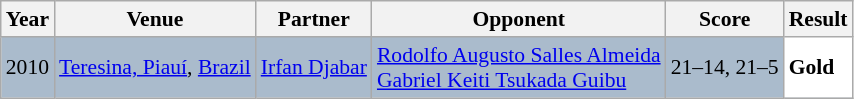<table class="sortable wikitable" style="font-size: 90%;">
<tr>
<th>Year</th>
<th>Venue</th>
<th>Partner</th>
<th>Opponent</th>
<th>Score</th>
<th>Result</th>
</tr>
<tr style="background:#AABBCC">
<td align="center">2010</td>
<td align="left"><a href='#'>Teresina, Piauí</a>, <a href='#'>Brazil</a></td>
<td align="left"> <a href='#'>Irfan Djabar</a></td>
<td align="left"> <a href='#'>Rodolfo Augusto Salles Almeida</a> <br>  <a href='#'>Gabriel Keiti Tsukada Guibu</a></td>
<td align="left">21–14, 21–5</td>
<td style="text-align:left; background:white"> <strong>Gold</strong></td>
</tr>
</table>
